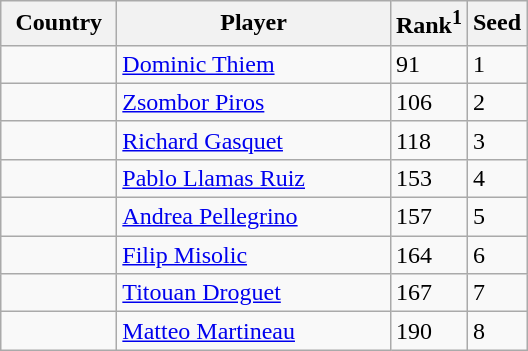<table class="sortable wikitable">
<tr>
<th width="70">Country</th>
<th width="175">Player</th>
<th>Rank<sup>1</sup></th>
<th>Seed</th>
</tr>
<tr>
<td></td>
<td><a href='#'>Dominic Thiem</a></td>
<td>91</td>
<td>1</td>
</tr>
<tr>
<td></td>
<td><a href='#'>Zsombor Piros</a></td>
<td>106</td>
<td>2</td>
</tr>
<tr>
<td></td>
<td><a href='#'>Richard Gasquet</a></td>
<td>118</td>
<td>3</td>
</tr>
<tr>
<td></td>
<td><a href='#'>Pablo Llamas Ruiz</a></td>
<td>153</td>
<td>4</td>
</tr>
<tr>
<td></td>
<td><a href='#'>Andrea Pellegrino</a></td>
<td>157</td>
<td>5</td>
</tr>
<tr>
<td></td>
<td><a href='#'>Filip Misolic</a></td>
<td>164</td>
<td>6</td>
</tr>
<tr>
<td></td>
<td><a href='#'>Titouan Droguet</a></td>
<td>167</td>
<td>7</td>
</tr>
<tr>
<td></td>
<td><a href='#'>Matteo Martineau</a></td>
<td>190</td>
<td>8</td>
</tr>
</table>
